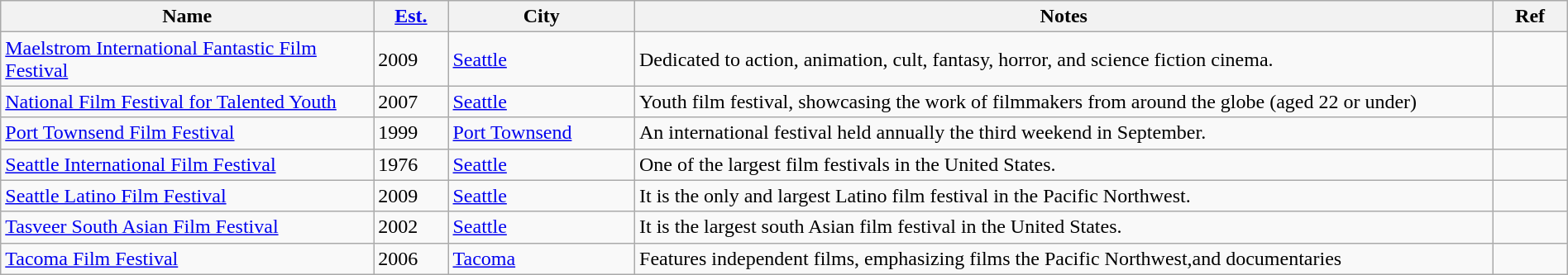<table class="wikitable sortable" width=100%>
<tr>
<th style="width:20%;">Name</th>
<th style="width:4%;"><a href='#'>Est.</a></th>
<th style="width:10%;">City</th>
<th style="width:46%;">Notes</th>
<th style="width:4%;">Ref</th>
</tr>
<tr>
<td><a href='#'>Maelstrom International Fantastic Film Festival</a></td>
<td>2009</td>
<td><a href='#'>Seattle</a></td>
<td>Dedicated to action, animation, cult, fantasy, horror, and science fiction cinema.</td>
<td></td>
</tr>
<tr>
<td><a href='#'>National Film Festival for Talented Youth</a></td>
<td>2007</td>
<td><a href='#'>Seattle</a></td>
<td>Youth film festival, showcasing the work of filmmakers from around the globe (aged 22 or under)</td>
<td></td>
</tr>
<tr>
<td><a href='#'>Port Townsend Film Festival</a></td>
<td>1999</td>
<td><a href='#'>Port Townsend</a></td>
<td>An international festival held annually the third weekend in September.</td>
<td></td>
</tr>
<tr>
<td><a href='#'>Seattle International Film Festival</a></td>
<td>1976</td>
<td><a href='#'>Seattle</a></td>
<td>One of the largest film festivals in the United States.</td>
<td></td>
</tr>
<tr>
<td><a href='#'>Seattle Latino Film Festival</a></td>
<td>2009</td>
<td><a href='#'>Seattle</a></td>
<td>It is the only  and largest Latino film festival in the Pacific Northwest.</td>
<td></td>
</tr>
<tr>
<td><a href='#'>Tasveer South Asian Film Festival</a></td>
<td>2002</td>
<td><a href='#'>Seattle</a></td>
<td>It is the largest south Asian film festival in the United States.</td>
<td></td>
</tr>
<tr>
<td><a href='#'>Tacoma Film Festival</a></td>
<td>2006</td>
<td><a href='#'>Tacoma</a></td>
<td>Features independent films, emphasizing films the Pacific Northwest,and documentaries</td>
<td></td>
</tr>
</table>
